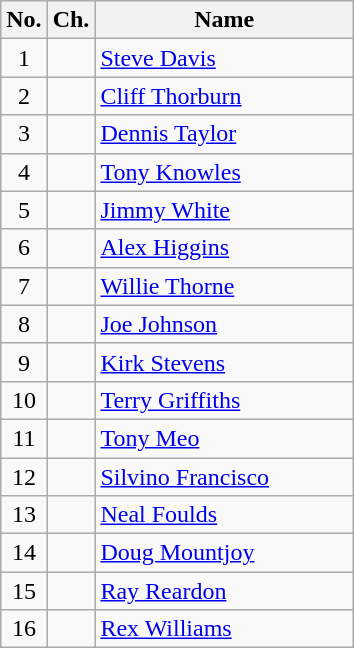<table class="wikitable" style="text-align: center;">
<tr>
<th>No.</th>
<th>Ch.</th>
<th width=165>Name</th>
</tr>
<tr>
<td>1</td>
<td></td>
<td style="text-align:left;"> <a href='#'>Steve Davis</a></td>
</tr>
<tr>
<td>2</td>
<td></td>
<td style="text-align:left;"> <a href='#'>Cliff Thorburn</a></td>
</tr>
<tr>
<td>3</td>
<td></td>
<td style="text-align:left;"> <a href='#'>Dennis Taylor</a></td>
</tr>
<tr>
<td>4</td>
<td></td>
<td style="text-align:left;"> <a href='#'>Tony Knowles</a></td>
</tr>
<tr>
<td>5</td>
<td></td>
<td style="text-align:left;"> <a href='#'>Jimmy White</a></td>
</tr>
<tr>
<td>6</td>
<td></td>
<td style="text-align:left;"> <a href='#'>Alex Higgins</a></td>
</tr>
<tr>
<td>7</td>
<td></td>
<td style="text-align:left;"> <a href='#'>Willie Thorne</a></td>
</tr>
<tr>
<td>8</td>
<td></td>
<td style="text-align:left;"> <a href='#'>Joe Johnson</a></td>
</tr>
<tr>
<td>9</td>
<td></td>
<td style="text-align:left;"> <a href='#'>Kirk Stevens</a></td>
</tr>
<tr>
<td>10</td>
<td></td>
<td style="text-align:left;"> <a href='#'>Terry Griffiths</a></td>
</tr>
<tr>
<td>11</td>
<td></td>
<td style="text-align:left;"> <a href='#'>Tony Meo</a></td>
</tr>
<tr>
<td>12</td>
<td></td>
<td style="text-align:left;"> <a href='#'>Silvino Francisco</a></td>
</tr>
<tr>
<td>13</td>
<td></td>
<td style="text-align:left;"> <a href='#'>Neal Foulds</a></td>
</tr>
<tr>
<td>14</td>
<td></td>
<td style="text-align:left;"> <a href='#'>Doug Mountjoy</a></td>
</tr>
<tr>
<td>15</td>
<td></td>
<td style="text-align:left;"> <a href='#'>Ray Reardon</a></td>
</tr>
<tr>
<td>16</td>
<td></td>
<td style="text-align:left;"> <a href='#'>Rex Williams</a></td>
</tr>
</table>
